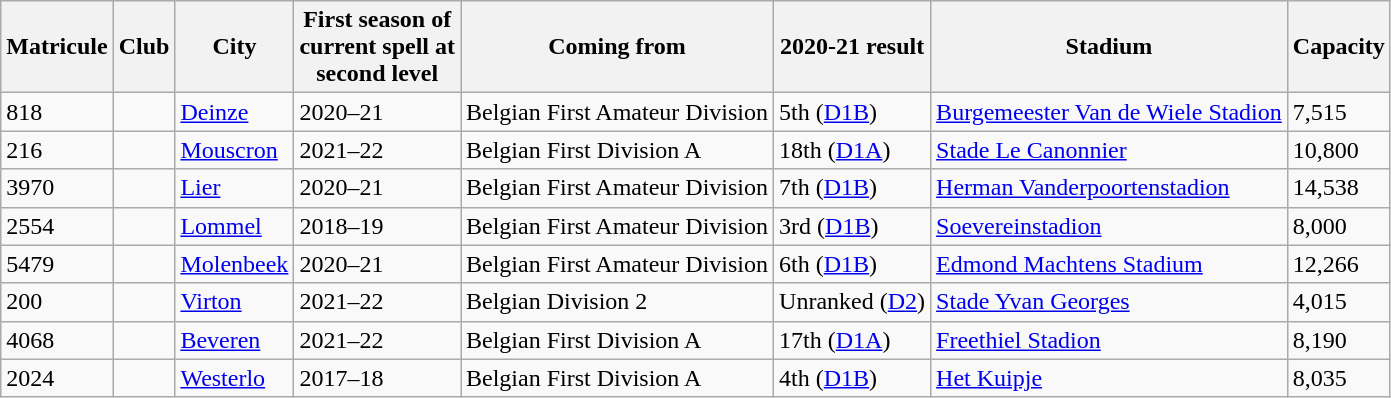<table class="wikitable sortable">
<tr>
<th>Matricule</th>
<th>Club</th>
<th>City</th>
<th>First season of <br> current spell at <br> second level</th></th>
<th>Coming from</th>
<th>2020-21 result</th>
<th>Stadium</th>
<th>Capacity</th>
</tr>
<tr>
<td>818</td>
<td></td>
<td><a href='#'>Deinze</a></td>
<td>2020–21</td>
<td>Belgian First Amateur Division</td>
<td>5th (<a href='#'>D1B</a>)</td>
<td><a href='#'>Burgemeester Van de Wiele Stadion</a></td>
<td>7,515</td>
</tr>
<tr>
<td>216</td>
<td></td>
<td><a href='#'>Mouscron</a></td>
<td>2021–22</td>
<td>Belgian First Division A</td>
<td>18th (<a href='#'>D1A</a>) </td>
<td><a href='#'>Stade Le Canonnier</a></td>
<td>10,800</td>
</tr>
<tr>
<td>3970</td>
<td></td>
<td><a href='#'>Lier</a></td>
<td>2020–21</td>
<td>Belgian First Amateur Division</td>
<td>7th (<a href='#'>D1B</a>)</td>
<td><a href='#'>Herman Vanderpoortenstadion</a></td>
<td>14,538</td>
</tr>
<tr>
<td>2554</td>
<td></td>
<td><a href='#'>Lommel</a></td>
<td>2018–19</td>
<td>Belgian First Amateur Division</td>
<td>3rd (<a href='#'>D1B</a>)</td>
<td><a href='#'>Soevereinstadion</a></td>
<td>8,000</td>
</tr>
<tr>
<td>5479</td>
<td></td>
<td><a href='#'>Molenbeek</a></td>
<td>2020–21</td>
<td>Belgian First Amateur Division</td>
<td>6th (<a href='#'>D1B</a>)</td>
<td><a href='#'>Edmond Machtens Stadium</a></td>
<td>12,266</td>
</tr>
<tr>
<td>200</td>
<td></td>
<td><a href='#'>Virton</a></td>
<td>2021–22</td>
<td>Belgian Division 2</td>
<td>Unranked (<a href='#'>D2</a>) </td>
<td><a href='#'>Stade Yvan Georges</a></td>
<td>4,015</td>
</tr>
<tr>
<td>4068</td>
<td></td>
<td><a href='#'>Beveren</a></td>
<td>2021–22</td>
<td>Belgian First Division A</td>
<td>17th (<a href='#'>D1A</a>) </td>
<td><a href='#'>Freethiel Stadion</a></td>
<td>8,190</td>
</tr>
<tr>
<td>2024</td>
<td></td>
<td><a href='#'>Westerlo</a></td>
<td>2017–18</td>
<td>Belgian First Division A</td>
<td>4th (<a href='#'>D1B</a>)</td>
<td><a href='#'>Het Kuipje</a></td>
<td>8,035</td>
</tr>
</table>
